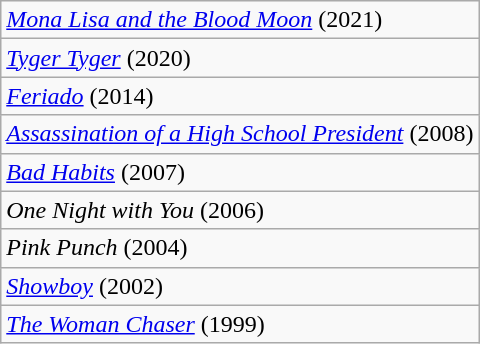<table class="wikitable">
<tr>
<td><em><a href='#'>Mona Lisa and the Blood Moon</a></em> (2021)</td>
</tr>
<tr>
<td><em><a href='#'>Tyger Tyger</a></em> (2020)</td>
</tr>
<tr>
<td><em><a href='#'>Feriado</a></em> (2014)</td>
</tr>
<tr>
<td><em><a href='#'>Assassination of a High School President</a></em> (2008)</td>
</tr>
<tr>
<td><a href='#'><em>Bad Habits</em></a> (2007)</td>
</tr>
<tr>
<td><em>One Night with You</em> (2006)</td>
</tr>
<tr>
<td><em>Pink Punch</em> (2004)</td>
</tr>
<tr>
<td><em><a href='#'>Showboy</a></em> (2002)</td>
</tr>
<tr>
<td><em><a href='#'>The Woman Chaser</a></em> (1999)</td>
</tr>
</table>
